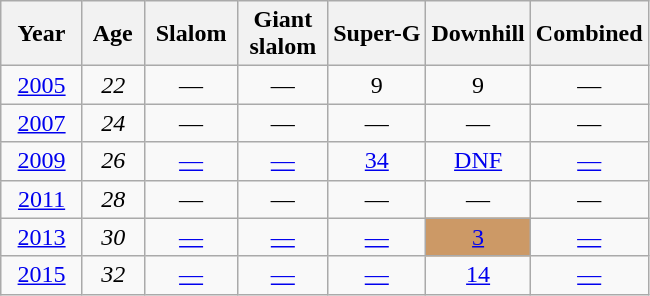<table class=wikitable style="text-align:center">
<tr>
<th>  Year  </th>
<th> Age </th>
<th> Slalom </th>
<th> Giant <br> slalom </th>
<th>Super-G</th>
<th>Downhill</th>
<th>Combined</th>
</tr>
<tr>
<td><a href='#'>2005</a></td>
<td><em>22</em></td>
<td>—</td>
<td>—</td>
<td>9</td>
<td>9</td>
<td>—</td>
</tr>
<tr>
<td><a href='#'>2007</a></td>
<td><em>24</em></td>
<td>—</td>
<td>—</td>
<td>—</td>
<td>—</td>
<td>—</td>
</tr>
<tr>
<td><a href='#'>2009</a></td>
<td><em>26</em></td>
<td><a href='#'>—</a></td>
<td><a href='#'>—</a></td>
<td><a href='#'>34</a></td>
<td><a href='#'>DNF</a></td>
<td><a href='#'>—</a></td>
</tr>
<tr>
<td><a href='#'>2011</a></td>
<td><em>28</em></td>
<td>—</td>
<td>—</td>
<td>—</td>
<td>—</td>
<td>—</td>
</tr>
<tr>
<td><a href='#'>2013</a></td>
<td><em>30</em></td>
<td><a href='#'>—</a></td>
<td><a href='#'>—</a></td>
<td><a href='#'>—</a></td>
<td bgcolor=cc9966><a href='#'>3</a></td>
<td><a href='#'>—</a></td>
</tr>
<tr>
<td><a href='#'>2015</a></td>
<td><em>32</em></td>
<td><a href='#'>—</a></td>
<td><a href='#'>—</a></td>
<td><a href='#'>—</a></td>
<td><a href='#'>14</a></td>
<td><a href='#'>—</a></td>
</tr>
</table>
